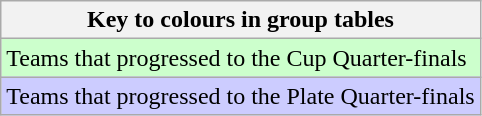<table class="wikitable">
<tr>
<th>Key to colours in group tables</th>
</tr>
<tr style="background:#cfc;">
<td>Teams that progressed to the Cup Quarter-finals</td>
</tr>
<tr style="background:#ccf;">
<td>Teams that progressed to the Plate Quarter-finals</td>
</tr>
</table>
